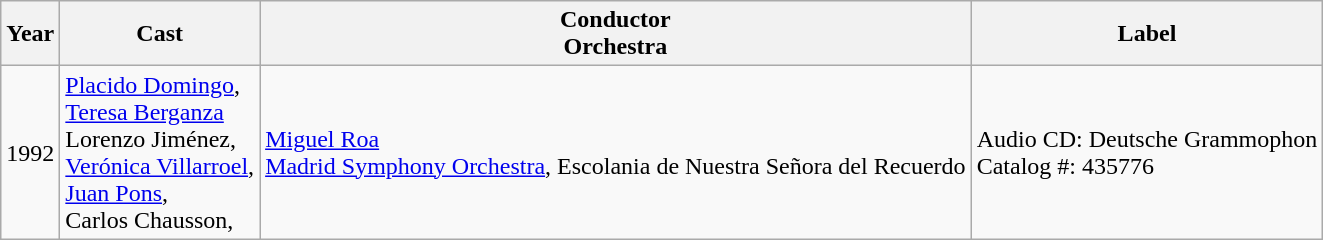<table class="wikitable">
<tr>
<th>Year</th>
<th>Cast</th>
<th>Conductor<br>Orchestra</th>
<th>Label</th>
</tr>
<tr>
<td>1992</td>
<td><a href='#'>Placido Domingo</a>,<br><a href='#'>Teresa Berganza</a><br>Lorenzo Jiménez,<br><a href='#'>Verónica Villarroel</a>,<br><a href='#'>Juan Pons</a>,<br>Carlos Chausson,</td>
<td><a href='#'>Miguel Roa</a><br><a href='#'>Madrid Symphony Orchestra</a>,  Escolania de Nuestra Señora del Recuerdo</td>
<td>Audio CD: Deutsche Grammophon<br>Catalog #: 435776</td>
</tr>
</table>
